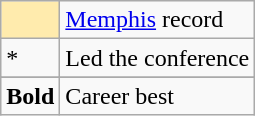<table class="wikitable">
<tr>
<td style="background:#FFEBAD;"></td>
<td><a href='#'>Memphis</a> record</td>
</tr>
<tr>
<td>*</td>
<td>Led the conference</td>
</tr>
<tr>
</tr>
<tr>
<td><strong>Bold</strong></td>
<td>Career best</td>
</tr>
</table>
